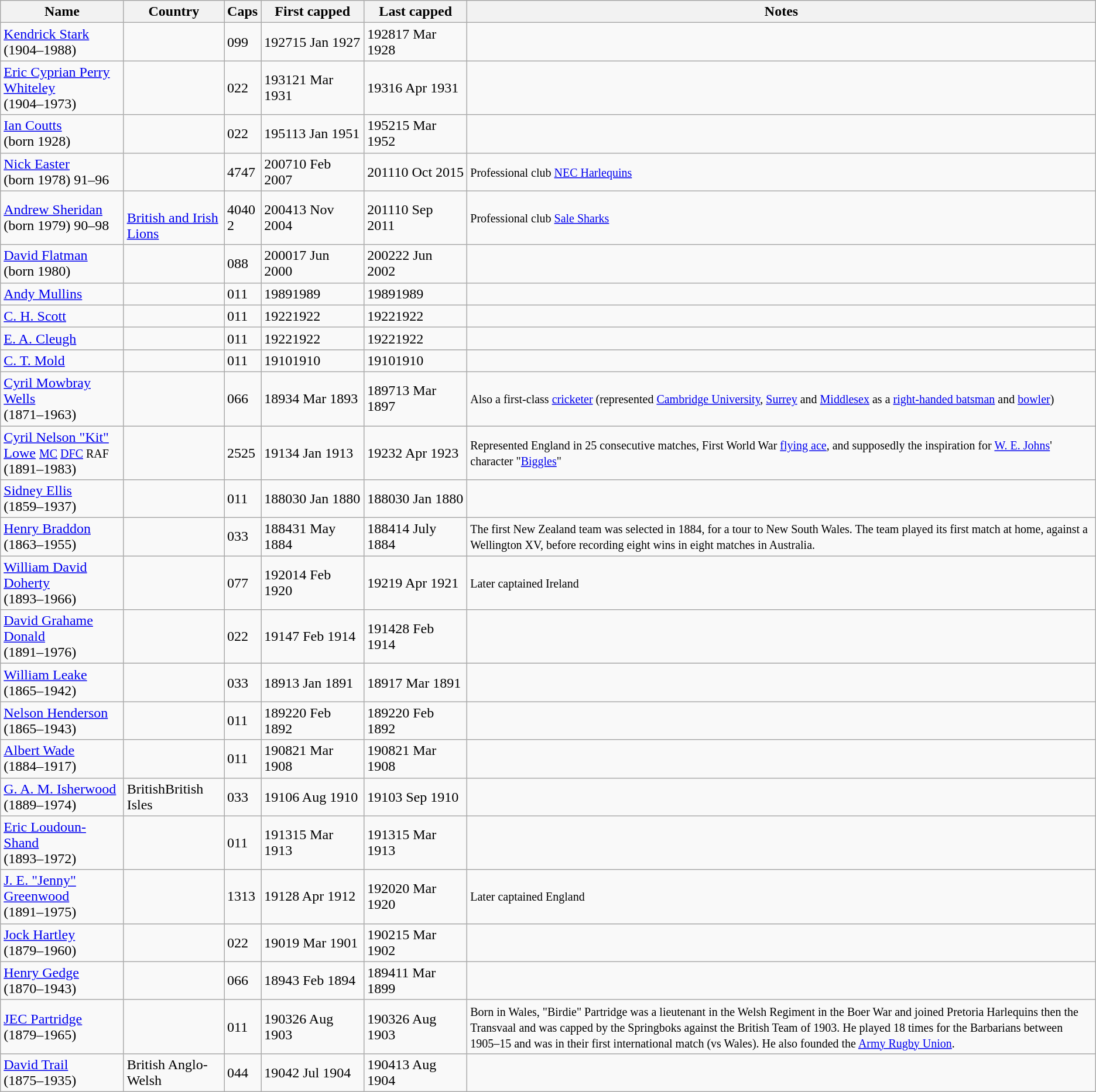<table class="wikitable">
<tr>
<th>Name</th>
<th>Country</th>
<th>Caps</th>
<th width=110>First capped</th>
<th width=110>Last capped</th>
<th>Notes</th>
</tr>
<tr>
<td><a href='#'>Kendrick Stark</a><br>(1904–1988)</td>
<td></td>
<td><span>09</span>9</td>
<td><span>1927</span>15 Jan 1927</td>
<td><span>1928</span>17 Mar 1928</td>
<td></td>
</tr>
<tr>
<td><a href='#'>Eric Cyprian Perry Whiteley</a><br>(1904–1973)</td>
<td></td>
<td><span>02</span>2</td>
<td><span>1931</span>21 Mar 1931</td>
<td><span>1931</span>6 Apr 1931</td>
<td></td>
</tr>
<tr>
<td><a href='#'>Ian Coutts</a><br>(born 1928)</td>
<td></td>
<td><span>02</span>2</td>
<td><span>1951</span>13 Jan 1951</td>
<td><span>1952</span>15 Mar 1952</td>
<td></td>
</tr>
<tr>
<td><a href='#'>Nick Easter</a><br>(born 1978) 91–96</td>
<td></td>
<td><span>47</span>47</td>
<td><span>2007</span>10 Feb 2007</td>
<td><span>2011</span>10 Oct 2015</td>
<td><small>Professional club <a href='#'>NEC Harlequins</a></small></td>
</tr>
<tr>
<td><a href='#'>Andrew Sheridan</a><br>(born 1979) 90–98</td>
<td><br> <a href='#'>British and Irish Lions</a></td>
<td><span>40</span>40<br>2</td>
<td><span>2004</span>13 Nov 2004</td>
<td><span>2011</span>10 Sep 2011</td>
<td><small>Professional club <a href='#'>Sale Sharks</a></small></td>
</tr>
<tr>
<td><a href='#'>David Flatman</a><br>(born 1980)</td>
<td></td>
<td><span>08</span>8</td>
<td><span>2000</span>17 Jun 2000</td>
<td><span>2002</span>22 Jun 2002</td>
<td></td>
</tr>
<tr>
<td><a href='#'>Andy Mullins</a></td>
<td></td>
<td><span>01</span>1</td>
<td><span>1989</span>1989</td>
<td><span>1989</span>1989</td>
<td></td>
</tr>
<tr>
<td><a href='#'>C. H. Scott</a></td>
<td></td>
<td><span>01</span>1</td>
<td><span>1922</span>1922</td>
<td><span>1922</span>1922</td>
<td></td>
</tr>
<tr>
<td><a href='#'>E. A. Cleugh</a></td>
<td></td>
<td><span>01</span>1</td>
<td><span>1922</span>1922</td>
<td><span>1922</span>1922</td>
<td></td>
</tr>
<tr>
<td><a href='#'>C. T. Mold</a></td>
<td></td>
<td><span>01</span>1</td>
<td><span>1910</span>1910</td>
<td><span>1910</span>1910</td>
<td></td>
</tr>
<tr>
<td><a href='#'>Cyril Mowbray Wells</a><br>(1871–1963)</td>
<td></td>
<td><span>06</span>6</td>
<td><span>1893</span>4 Mar 1893</td>
<td><span>1897</span>13 Mar 1897</td>
<td><small>Also a first-class <a href='#'>cricketer</a> (represented <a href='#'>Cambridge University</a>, <a href='#'>Surrey</a> and <a href='#'>Middlesex</a> as a <a href='#'>right-handed batsman</a> and <a href='#'>bowler</a>)</small></td>
</tr>
<tr>
<td><a href='#'>Cyril Nelson "Kit" Lowe</a> <small><a href='#'>MC</a> <a href='#'>DFC</a> RAF</small><br>(1891–1983)</td>
<td></td>
<td><span>25</span>25</td>
<td><span>1913</span>4 Jan 1913</td>
<td><span>1923</span>2 Apr 1923</td>
<td><small>Represented England in 25 consecutive matches, First World War <a href='#'>flying ace</a>, and supposedly the inspiration for <a href='#'>W. E. Johns</a>' character "<a href='#'>Biggles</a>"</small></td>
</tr>
<tr>
<td><a href='#'>Sidney Ellis</a><br>(1859–1937)</td>
<td></td>
<td><span>01</span>1</td>
<td><span>1880</span>30 Jan 1880</td>
<td><span>1880</span>30 Jan 1880</td>
<td></td>
</tr>
<tr>
<td><a href='#'>Henry Braddon</a><br>(1863–1955)</td>
<td></td>
<td><span>03</span>3</td>
<td><span>1884</span>31 May 1884</td>
<td><span>1884</span>14 July 1884</td>
<td><small>The first New Zealand team was selected in 1884, for a tour to New South Wales. The team played its first match at home, against a Wellington XV, before recording eight wins in eight matches in Australia.</small></td>
</tr>
<tr>
<td><a href='#'>William David Doherty</a><br>(1893–1966)</td>
<td></td>
<td><span>07</span>7</td>
<td><span>1920</span>14 Feb 1920</td>
<td><span>1921</span>9 Apr 1921</td>
<td><small>Later captained Ireland</small></td>
</tr>
<tr>
<td><a href='#'>David Grahame Donald</a><br>(1891–1976)</td>
<td></td>
<td><span>02</span>2</td>
<td><span>1914</span>7 Feb 1914</td>
<td><span>1914</span>28 Feb 1914</td>
<td></td>
</tr>
<tr>
<td><a href='#'>William Leake</a><br>(1865–1942)</td>
<td></td>
<td><span>03</span>3</td>
<td><span>1891</span>3 Jan 1891</td>
<td><span>1891</span>7 Mar 1891</td>
<td></td>
</tr>
<tr>
<td><a href='#'>Nelson Henderson</a><br>(1865–1943)</td>
<td></td>
<td><span>01</span>1</td>
<td><span>1892</span>20 Feb 1892</td>
<td><span>1892</span>20 Feb 1892</td>
<td></td>
</tr>
<tr>
<td><a href='#'>Albert Wade</a><br>(1884–1917)</td>
<td></td>
<td><span>01</span>1</td>
<td><span>1908</span>21 Mar 1908</td>
<td><span>1908</span>21 Mar 1908</td>
<td></td>
</tr>
<tr>
<td><a href='#'>G. A. M. Isherwood</a><br>(1889–1974)</td>
<td><span>British</span>British Isles</td>
<td><span>03</span>3</td>
<td><span>1910</span>6 Aug 1910</td>
<td><span>1910</span>3 Sep 1910</td>
<td></td>
</tr>
<tr>
<td><a href='#'>Eric Loudoun-Shand</a><br>(1893–1972)</td>
<td></td>
<td><span>01</span>1</td>
<td><span>1913</span>15 Mar 1913</td>
<td><span>1913</span>15 Mar 1913</td>
<td></td>
</tr>
<tr>
<td><a href='#'>J. E. "Jenny" Greenwood</a><br>(1891–1975)</td>
<td></td>
<td><span>13</span>13</td>
<td><span>1912</span>8 Apr 1912</td>
<td><span>1920</span>20 Mar 1920</td>
<td><small>Later captained England</small></td>
</tr>
<tr>
<td><a href='#'>Jock Hartley</a><br> (1879–1960)</td>
<td></td>
<td><span>02</span>2</td>
<td><span>1901</span>9 Mar 1901</td>
<td><span>1902</span>15 Mar 1902</td>
<td></td>
</tr>
<tr>
<td><a href='#'>Henry Gedge</a><br>(1870–1943)</td>
<td></td>
<td><span>06</span>6</td>
<td><span>1894</span>3 Feb 1894</td>
<td><span>1894</span>11 Mar 1899</td>
<td></td>
</tr>
<tr>
<td><a href='#'>JEC Partridge</a><br>(1879–1965)</td>
<td></td>
<td><span>01</span>1</td>
<td><span>1903</span>26 Aug 1903</td>
<td><span>1903</span>26 Aug 1903</td>
<td><small>Born in Wales, "Birdie" Partridge was a lieutenant in the Welsh Regiment in the Boer War and joined Pretoria Harlequins then the Transvaal and was capped by the Springboks against the British Team of 1903. He played 18 times for the Barbarians between 1905–15 and was in their first international match (vs Wales). He also founded the <a href='#'>Army Rugby Union</a>.</small></td>
</tr>
<tr>
<td><a href='#'>David Trail</a><br>(1875–1935)</td>
<td><span>British</span> Anglo-Welsh</td>
<td><span>04</span>4</td>
<td><span>1904</span>2 Jul 1904</td>
<td><span>1904</span>13 Aug 1904</td>
<td></td>
</tr>
</table>
